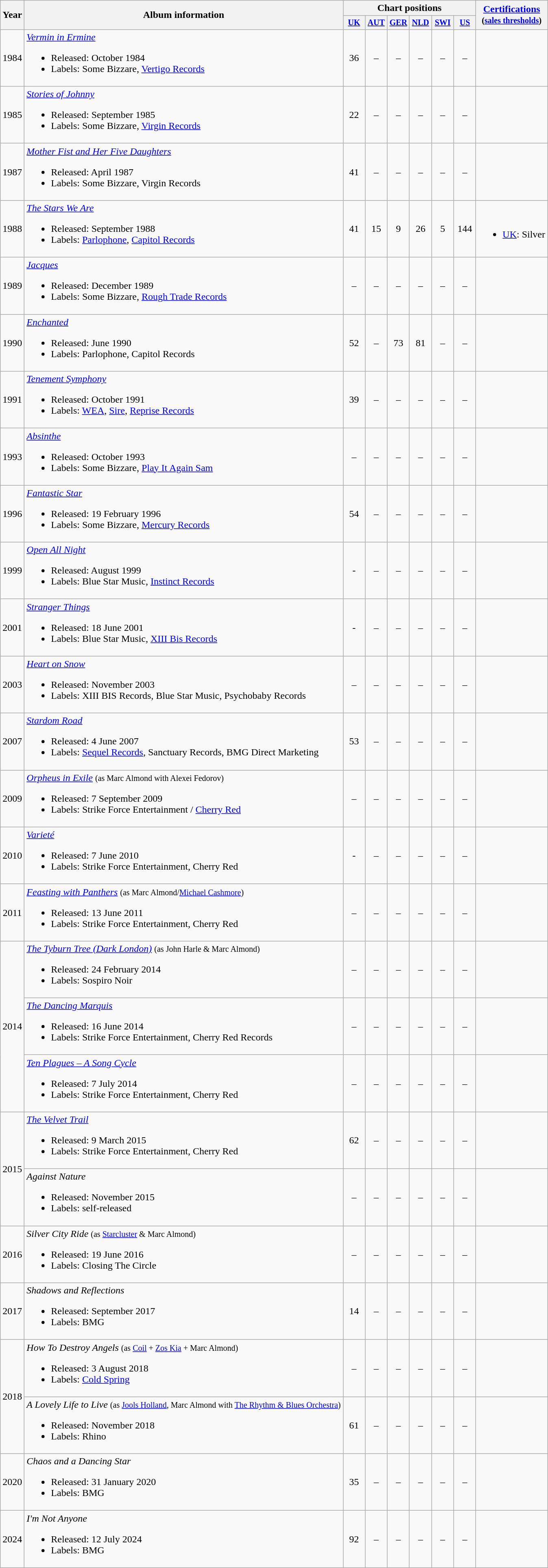<table class="wikitable" style=text-align:center;>
<tr>
<th rowspan="2">Year</th>
<th rowspan="2">Album information</th>
<th colspan="6">Chart positions</th>
<th rowspan="2"><a href='#'>Certifications</a><br><small>(<a href='#'>sales thresholds</a>)</small></th>
</tr>
<tr style="font-size:smaller;">
<th width="30"><a href='#'>UK</a> <br></th>
<th width="30"><a href='#'>AUT</a> <br></th>
<th width="30"><a href='#'>GER</a> <br></th>
<th width="30"><a href='#'>NLD</a> <br></th>
<th style="width:30px;"><a href='#'>SWI</a> <br></th>
<th width="30"><a href='#'>US</a><br></th>
</tr>
<tr>
<td>1984</td>
<td align=left><em><a href='#'>Vermin in Ermine</a></em><br><ul><li>Released: October 1984</li><li>Labels: Some Bizzare, <a href='#'>Vertigo Records</a></li></ul></td>
<td>36 <br></td>
<td>–</td>
<td>–</td>
<td>–</td>
<td>–</td>
<td>–</td>
<td></td>
</tr>
<tr>
<td>1985</td>
<td align=left><em><a href='#'>Stories of Johnny</a></em><br><ul><li>Released: September 1985</li><li>Labels: Some Bizzare, <a href='#'>Virgin Records</a></li></ul></td>
<td>22</td>
<td>–</td>
<td>–</td>
<td>–</td>
<td>–</td>
<td>–</td>
<td></td>
</tr>
<tr>
<td>1987</td>
<td align=left><em><a href='#'>Mother Fist and Her Five Daughters</a></em><br><ul><li>Released: April 1987</li><li>Labels: Some Bizzare, Virgin Records</li></ul></td>
<td>41<br></td>
<td>–</td>
<td>–</td>
<td>–</td>
<td>–</td>
<td>–</td>
<td></td>
</tr>
<tr>
<td>1988</td>
<td align=left><em><a href='#'>The Stars We Are</a></em><br><ul><li>Released: September 1988</li><li>Labels: <a href='#'>Parlophone</a>, <a href='#'>Capitol Records</a></li></ul></td>
<td>41</td>
<td>15</td>
<td>9</td>
<td>26</td>
<td>5</td>
<td>144</td>
<td align=left><br><ul><li><a href='#'>UK</a>: Silver</li></ul></td>
</tr>
<tr>
<td>1989</td>
<td align=left><em><a href='#'>Jacques</a></em><br><ul><li>Released: December 1989</li><li>Labels: Some Bizzare, <a href='#'>Rough Trade Records</a></li></ul></td>
<td>–</td>
<td>–</td>
<td>–</td>
<td>–</td>
<td>–</td>
<td>–</td>
<td></td>
</tr>
<tr>
<td>1990</td>
<td align=left><em><a href='#'>Enchanted</a></em><br><ul><li>Released: June 1990</li><li>Labels: Parlophone, Capitol Records</li></ul></td>
<td>52</td>
<td>–</td>
<td>73</td>
<td>81</td>
<td>–</td>
<td>–</td>
<td></td>
</tr>
<tr>
<td>1991</td>
<td align=left><em><a href='#'>Tenement Symphony</a></em><br><ul><li>Released: October 1991</li><li>Labels: <a href='#'>WEA</a>, <a href='#'>Sire</a>, <a href='#'>Reprise Records</a></li></ul></td>
<td>39</td>
<td>–</td>
<td>–</td>
<td>–</td>
<td>–</td>
<td>–</td>
<td></td>
</tr>
<tr>
<td>1993</td>
<td align=left><em><a href='#'>Absinthe</a></em><br><ul><li>Released: October 1993</li><li>Labels: Some Bizzare, <a href='#'>Play It Again Sam</a></li></ul></td>
<td>–</td>
<td>–</td>
<td>–</td>
<td>–</td>
<td>–</td>
<td>–</td>
<td></td>
</tr>
<tr>
<td>1996</td>
<td align=left><em><a href='#'>Fantastic Star</a></em><br><ul><li>Released: 19 February 1996</li><li>Labels: Some Bizzare, <a href='#'>Mercury Records</a></li></ul></td>
<td>54</td>
<td>–</td>
<td>–</td>
<td>–</td>
<td>–</td>
<td>–</td>
<td></td>
</tr>
<tr>
<td>1999</td>
<td align=left><em><a href='#'>Open All Night</a></em><br><ul><li>Released: August 1999</li><li>Labels: Blue Star Music, <a href='#'>Instinct Records</a></li></ul></td>
<td>-<br></td>
<td>–</td>
<td>–</td>
<td>–</td>
<td>–</td>
<td>–</td>
<td></td>
</tr>
<tr>
<td>2001</td>
<td align=left><em><a href='#'>Stranger Things</a></em><br><ul><li>Released: 18 June 2001</li><li>Labels: Blue Star Music, <a href='#'>XIII Bis Records</a></li></ul></td>
<td>-<br></td>
<td>–</td>
<td>–</td>
<td>–</td>
<td>–</td>
<td>–</td>
<td></td>
</tr>
<tr>
<td>2003</td>
<td align=left><em><a href='#'>Heart on Snow</a></em><br><ul><li>Released: November 2003</li><li>Labels: XIII BIS Records, Blue Star Music, Psychobaby Records</li></ul></td>
<td>–</td>
<td>–</td>
<td>–</td>
<td>–</td>
<td>–</td>
<td>–</td>
<td></td>
</tr>
<tr>
<td>2007</td>
<td align=left><em><a href='#'>Stardom Road</a></em><br><ul><li>Released: 4 June 2007</li><li>Labels: <a href='#'>Sequel Records</a>, Sanctuary Records, BMG Direct Marketing</li></ul></td>
<td>53</td>
<td>–</td>
<td>–</td>
<td>–</td>
<td>–</td>
<td>–</td>
<td></td>
</tr>
<tr>
<td>2009</td>
<td align=left><em><a href='#'>Orpheus in Exile</a></em> <small>(as Marc Almond with Alexei Fedorov)</small><br><ul><li>Released: 7 September 2009</li><li>Labels: Strike Force Entertainment / <a href='#'>Cherry Red</a></li></ul></td>
<td>–</td>
<td>–</td>
<td>–</td>
<td>–</td>
<td>–</td>
<td>–</td>
<td></td>
</tr>
<tr>
<td>2010</td>
<td align=left><em><a href='#'>Varieté</a></em><br><ul><li>Released: 7 June 2010</li><li>Labels: Strike Force Entertainment, Cherry Red</li></ul></td>
<td>-<br></td>
<td>–</td>
<td>–</td>
<td>–</td>
<td>–</td>
<td>–</td>
<td></td>
</tr>
<tr>
<td>2011</td>
<td align=left><em><a href='#'>Feasting with Panthers</a></em> <small>(as Marc Almond/<a href='#'>Michael Cashmore</a>)</small><br><ul><li>Released: 13 June 2011</li><li>Labels: Strike Force Entertainment, Cherry Red</li></ul></td>
<td>–</td>
<td>–</td>
<td>–</td>
<td>–</td>
<td>–</td>
<td>–</td>
<td></td>
</tr>
<tr>
<td rowspan="3">2014</td>
<td align=left><em><a href='#'>The Tyburn Tree (Dark London)</a></em> <small>(as John Harle & Marc Almond)</small><br><ul><li>Released: 24 February 2014</li><li>Labels: Sospiro Noir</li></ul></td>
<td>–</td>
<td>–</td>
<td>–</td>
<td>–</td>
<td>–</td>
<td>–</td>
<td></td>
</tr>
<tr>
<td align=left><em><a href='#'>The Dancing Marquis</a></em><br><ul><li>Released: 16 June 2014</li><li>Labels: Strike Force Entertainment, Cherry Red Records</li></ul></td>
<td>–</td>
<td>–</td>
<td>–</td>
<td>–</td>
<td>–</td>
<td>–</td>
<td></td>
</tr>
<tr>
<td align=left><em><a href='#'>Ten Plagues – A Song Cycle</a></em><br><ul><li>Released: 7 July 2014</li><li>Labels: Strike Force Entertainment, Cherry Red</li></ul></td>
<td>–</td>
<td>–</td>
<td>–</td>
<td>–</td>
<td>–</td>
<td>–</td>
<td></td>
</tr>
<tr>
<td rowspan="2">2015</td>
<td align=left><em><a href='#'>The Velvet Trail</a></em><br><ul><li>Released: 9 March 2015</li><li>Labels: Strike Force Entertainment, Cherry Red</li></ul></td>
<td>62</td>
<td>–</td>
<td>–</td>
<td>–</td>
<td>–</td>
<td>–</td>
<td></td>
</tr>
<tr>
<td align=left><em>Against Nature</em><br><ul><li>Released: November 2015</li><li>Labels: self-released</li></ul></td>
<td>–</td>
<td>–</td>
<td>–</td>
<td>–</td>
<td>–</td>
<td>–</td>
<td></td>
</tr>
<tr>
<td>2016</td>
<td align=left><em>Silver City Ride</em> <small>(as <a href='#'>Starcluster</a> & Marc Almond)</small><br><ul><li>Released: 19 June 2016</li><li>Labels: Closing The Circle</li></ul></td>
<td>–</td>
<td>–</td>
<td>–</td>
<td>–</td>
<td>–</td>
<td>–</td>
<td></td>
</tr>
<tr>
<td>2017</td>
<td align=left><em>Shadows and Reflections</em><br><ul><li>Released: September 2017</li><li>Labels: BMG</li></ul></td>
<td>14</td>
<td>–</td>
<td>–</td>
<td>–</td>
<td>–</td>
<td>–</td>
<td></td>
</tr>
<tr>
<td rowspan="2">2018</td>
<td align=left><em>How To Destroy Angels</em> <small>(as <a href='#'>Coil</a> + <a href='#'>Zos Kia</a> + Marc Almond)</small><br><ul><li>Released: 3 August 2018</li><li>Labels: <a href='#'>Cold Spring</a></li></ul></td>
<td>–</td>
<td>–</td>
<td>–</td>
<td>–</td>
<td>–</td>
<td>–</td>
<td></td>
</tr>
<tr>
<td align=left><em>A Lovely Life to Live</em> <small>(as <a href='#'>Jools Holland</a>, Marc Almond with <a href='#'>The Rhythm & Blues Orchestra</a>)</small><br><ul><li>Released: November 2018</li><li>Labels: Rhino</li></ul></td>
<td>61</td>
<td>–</td>
<td>–</td>
<td>–</td>
<td>–</td>
<td>–</td>
<td></td>
</tr>
<tr>
<td>2020</td>
<td align=left><em>Chaos and a Dancing Star</em><br><ul><li>Released: 31 January 2020</li><li>Labels: BMG</li></ul></td>
<td>35</td>
<td>–</td>
<td>–</td>
<td>–</td>
<td>–</td>
<td>–</td>
<td></td>
</tr>
<tr>
<td>2024</td>
<td align=left><em>I'm Not Anyone</em><br><ul><li>Released: 12 July 2024</li><li>Labels: BMG</li></ul></td>
<td>92</td>
<td>–</td>
<td>–</td>
<td>–</td>
<td>–</td>
<td>–</td>
<td></td>
</tr>
</table>
